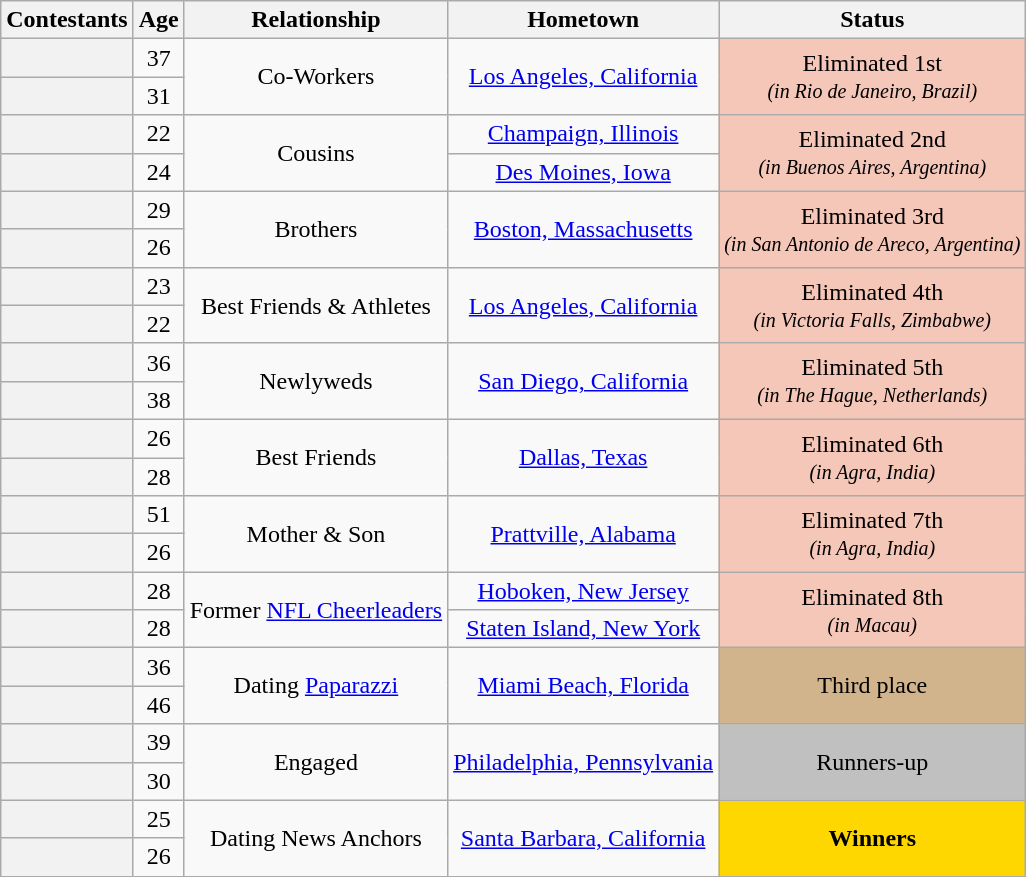<table class="wikitable sortable" style="text-align:center;">
<tr>
<th scope="col">Contestants</th>
<th scope="col">Age</th>
<th class="unsortable" scope="col">Relationship</th>
<th scope="col" class="unsortable">Hometown</th>
<th scope="col">Status</th>
</tr>
<tr>
<th scope="row"></th>
<td>37</td>
<td rowspan="2">Co-Workers<br><em></em></td>
<td rowspan="2"><a href='#'>Los Angeles, California</a></td>
<td rowspan="2" bgcolor="f4c7b8">Eliminated 1st<br><small><em>(in Rio de Janeiro, Brazil)</em></small></td>
</tr>
<tr>
<th scope="row"></th>
<td>31</td>
</tr>
<tr>
<th scope="row"></th>
<td>22</td>
<td rowspan="2">Cousins<br><em></em></td>
<td><a href='#'>Champaign, Illinois</a></td>
<td rowspan="2" bgcolor="f4c7b8">Eliminated 2nd<br><small><em>(in Buenos Aires, Argentina)</em></small></td>
</tr>
<tr>
<th scope="row"></th>
<td>24</td>
<td><a href='#'>Des Moines, Iowa</a></td>
</tr>
<tr>
<th scope="row"></th>
<td>29</td>
<td rowspan="2">Brothers<br><em></em></td>
<td rowspan="2"><a href='#'>Boston, Massachusetts</a></td>
<td rowspan="2" bgcolor="f4c7b8">Eliminated 3rd<br><small><em>(in San Antonio de Areco, Argentina)</em></small></td>
</tr>
<tr>
<th scope="row"></th>
<td>26</td>
</tr>
<tr>
<th scope="row"></th>
<td>23</td>
<td rowspan="2">Best Friends & Athletes<br><em></em></td>
<td rowspan="2"><a href='#'>Los Angeles, California</a></td>
<td rowspan="2" bgcolor="f4c7b8">Eliminated 4th<br><small><em>(in Victoria Falls, Zimbabwe)</em></small></td>
</tr>
<tr>
<th scope="row"></th>
<td>22</td>
</tr>
<tr>
<th scope="row"></th>
<td>36</td>
<td rowspan="2">Newlyweds<br><em></em></td>
<td rowspan="2"><a href='#'>San Diego, California</a></td>
<td rowspan="2" bgcolor="f4c7b8">Eliminated 5th<br><small><em>(in The Hague, Netherlands)</em></small></td>
</tr>
<tr>
<th scope="row"></th>
<td>38</td>
</tr>
<tr>
<th scope="row"></th>
<td>26</td>
<td rowspan="2">Best Friends<br><em></em></td>
<td rowspan="2"><a href='#'>Dallas, Texas</a></td>
<td rowspan="2" bgcolor="f4c7b8">Eliminated 6th<br><small><em>(in Agra, India)</em></small></td>
</tr>
<tr>
<th scope="row"></th>
<td>28</td>
</tr>
<tr>
<th scope="row"></th>
<td>51</td>
<td rowspan="2">Mother & Son<br><em></em></td>
<td rowspan="2"><a href='#'>Prattville, Alabama</a></td>
<td rowspan="2" bgcolor="f4c7b8">Eliminated 7th<br><small><em>(in Agra, India)</em></small></td>
</tr>
<tr>
<th scope="row"></th>
<td>26</td>
</tr>
<tr>
<th scope="row"></th>
<td>28</td>
<td rowspan="2">Former <a href='#'>NFL Cheerleaders</a><br><em></em></td>
<td><a href='#'>Hoboken, New Jersey</a></td>
<td rowspan="2" bgcolor="f4c7b8">Eliminated 8th<br><small><em>(in Macau)</em></small></td>
</tr>
<tr>
<th scope="row"></th>
<td>28</td>
<td><a href='#'>Staten Island, New York</a></td>
</tr>
<tr>
<th scope="row"></th>
<td>36</td>
<td rowspan="2">Dating <a href='#'>Paparazzi</a><br><em></em></td>
<td rowspan="2"><a href='#'>Miami Beach, Florida</a></td>
<td rowspan="2" bgcolor="tan">Third place</td>
</tr>
<tr>
<th scope="row"></th>
<td>46</td>
</tr>
<tr>
<th scope="row"></th>
<td>39</td>
<td rowspan="2">Engaged<br><em></em></td>
<td rowspan="2"><a href='#'>Philadelphia, Pennsylvania</a></td>
<td rowspan="2" bgcolor="silver">Runners-up</td>
</tr>
<tr>
<th scope="row"></th>
<td>30</td>
</tr>
<tr>
<th scope="row"></th>
<td>25</td>
<td rowspan="2">Dating News Anchors<br><em></em></td>
<td rowspan="2"><a href='#'>Santa Barbara, California</a></td>
<td rowspan="2" bgcolor="gold"><strong>Winners</strong></td>
</tr>
<tr>
<th scope="row"></th>
<td>26</td>
</tr>
</table>
